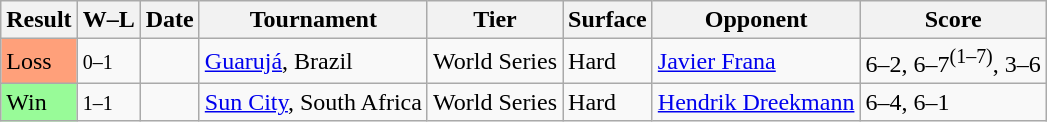<table class="sortable wikitable">
<tr>
<th>Result</th>
<th class="unsortable">W–L</th>
<th>Date</th>
<th>Tournament</th>
<th>Tier</th>
<th>Surface</th>
<th>Opponent</th>
<th class="unsortable">Score</th>
</tr>
<tr>
<td style="background:#ffa07a;">Loss</td>
<td><small>0–1</small></td>
<td><a href='#'></a></td>
<td><a href='#'>Guarujá</a>, Brazil</td>
<td>World Series</td>
<td>Hard</td>
<td> <a href='#'>Javier Frana</a></td>
<td>6–2, 6–7<sup>(1–7)</sup>, 3–6</td>
</tr>
<tr>
<td style="background:#98fb98;">Win</td>
<td><small>1–1</small></td>
<td><a href='#'></a></td>
<td><a href='#'>Sun City</a>, South Africa</td>
<td>World Series</td>
<td>Hard</td>
<td> <a href='#'>Hendrik Dreekmann</a></td>
<td>6–4, 6–1</td>
</tr>
</table>
